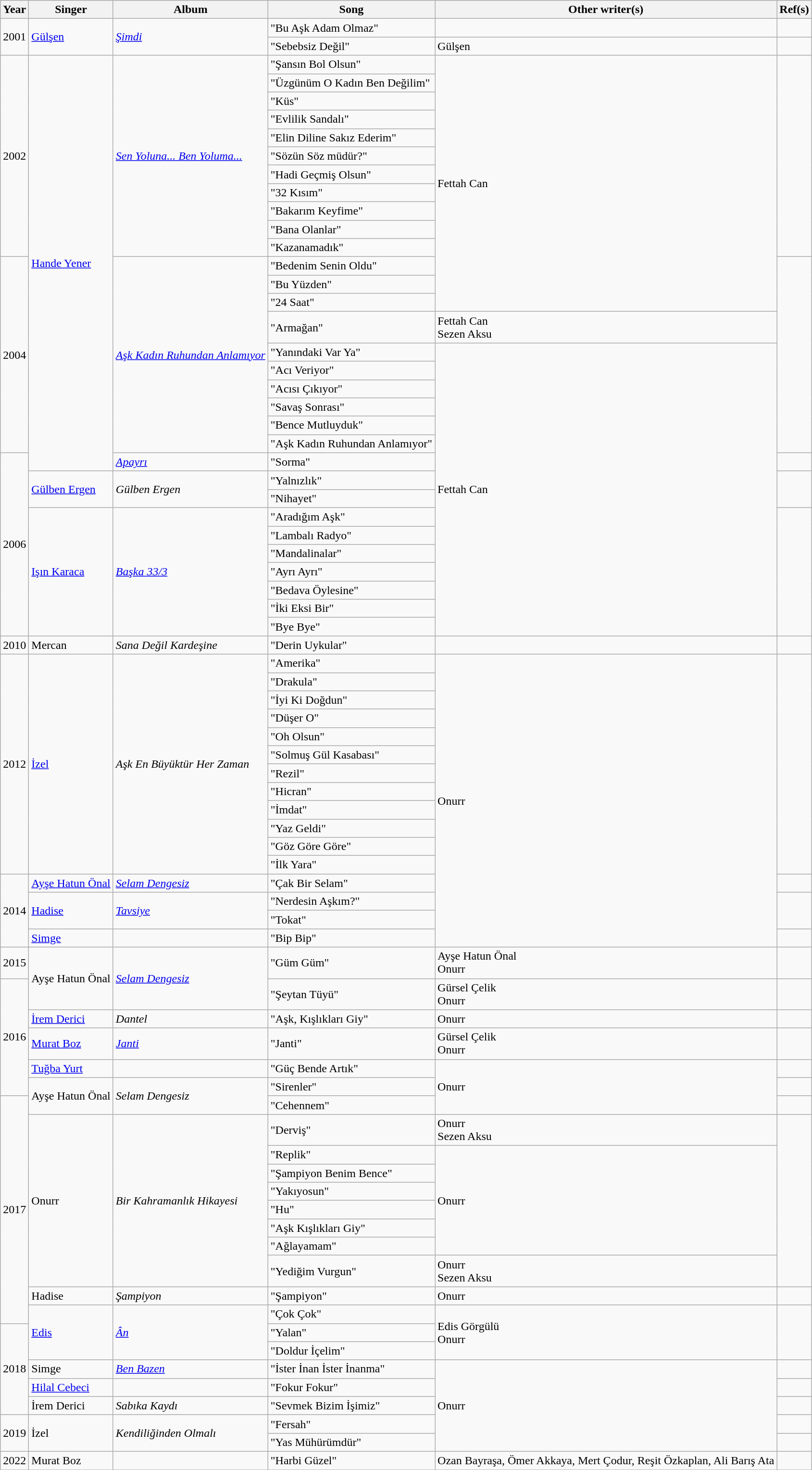<table class="wikitable">
<tr>
<th>Year</th>
<th>Singer</th>
<th>Album</th>
<th>Song</th>
<th>Other writer(s)</th>
<th>Ref(s)</th>
</tr>
<tr>
<td rowspan="2">2001</td>
<td rowspan="2"><a href='#'>Gülşen</a></td>
<td rowspan="2"><em><a href='#'>Şimdi</a></em></td>
<td>"Bu Aşk Adam Olmaz"</td>
<td></td>
<td></td>
</tr>
<tr>
<td>"Sebebsiz Değil"</td>
<td>Gülşen</td>
<td></td>
</tr>
<tr>
<td rowspan="11">2002</td>
<td rowspan="22"><a href='#'>Hande Yener</a></td>
<td rowspan="11"><em><a href='#'>Sen Yoluna... Ben Yoluma...</a></em></td>
<td>"Şansın Bol Olsun"</td>
<td rowspan="14">Fettah Can</td>
<td rowspan="11"></td>
</tr>
<tr>
<td>"Üzgünüm O Kadın Ben Değilim"</td>
</tr>
<tr>
<td>"Küs"</td>
</tr>
<tr>
<td>"Evlilik Sandalı"</td>
</tr>
<tr>
<td>"Elin Diline Sakız Ederim"</td>
</tr>
<tr>
<td>"Sözün Söz müdür?"</td>
</tr>
<tr>
<td>"Hadi Geçmiş Olsun"</td>
</tr>
<tr>
<td>"32 Kısım"</td>
</tr>
<tr>
<td>"Bakarım Keyfime"</td>
</tr>
<tr>
<td>"Bana Olanlar"</td>
</tr>
<tr>
<td>"Kazanamadık"</td>
</tr>
<tr>
<td rowspan="10">2004</td>
<td rowspan="10"><em><a href='#'>Aşk Kadın Ruhundan Anlamıyor</a></em></td>
<td>"Bedenim Senin Oldu"</td>
<td rowspan="10"></td>
</tr>
<tr>
<td>"Bu Yüzden"</td>
</tr>
<tr>
<td>"24 Saat"</td>
</tr>
<tr>
<td>"Armağan"</td>
<td>Fettah Can<br>Sezen Aksu</td>
</tr>
<tr>
<td>"Yanındaki Var Ya"</td>
<td rowspan="16">Fettah Can</td>
</tr>
<tr>
<td>"Acı Veriyor"</td>
</tr>
<tr>
<td>"Acısı Çıkıyor"</td>
</tr>
<tr>
<td>"Savaş Sonrası"</td>
</tr>
<tr>
<td>"Bence Mutluyduk"</td>
</tr>
<tr>
<td>"Aşk Kadın Ruhundan Anlamıyor"</td>
</tr>
<tr>
<td rowspan="10">2006</td>
<td><em><a href='#'>Apayrı</a></em></td>
<td>"Sorma"</td>
<td></td>
</tr>
<tr>
<td rowspan="2"><a href='#'>Gülben Ergen</a></td>
<td rowspan="2"><em>Gülben Ergen</em></td>
<td>"Yalnızlık"</td>
<td rowspan="2"></td>
</tr>
<tr>
<td>"Nihayet"</td>
</tr>
<tr>
<td rowspan="7"><a href='#'>Işın Karaca</a></td>
<td rowspan="7"><em><a href='#'>Başka 33/3</a></em></td>
<td>"Aradığım Aşk"</td>
<td rowspan="7"></td>
</tr>
<tr>
<td>"Lambalı Radyo"</td>
</tr>
<tr>
<td>"Mandalinalar"</td>
</tr>
<tr>
<td>"Ayrı Ayrı"</td>
</tr>
<tr>
<td>"Bedava Öylesine"</td>
</tr>
<tr>
<td>"İki Eksi Bir"</td>
</tr>
<tr>
<td>"Bye Bye"</td>
</tr>
<tr>
<td>2010</td>
<td>Mercan</td>
<td><em>Sana Değil Kardeşine</em></td>
<td>"Derin Uykular"</td>
<td></td>
<td></td>
</tr>
<tr>
<td rowspan="12">2012</td>
<td rowspan="12"><a href='#'>İzel</a></td>
<td rowspan="12"><em>Aşk En Büyüktür Her Zaman</em></td>
<td>"Amerika"</td>
<td rowspan="16">Onurr</td>
<td rowspan="12"></td>
</tr>
<tr>
<td>"Drakula"</td>
</tr>
<tr>
<td>"İyi Ki Doğdun"</td>
</tr>
<tr>
<td>"Düşer O"</td>
</tr>
<tr>
<td>"Oh Olsun"</td>
</tr>
<tr>
<td>"Solmuş Gül Kasabası"</td>
</tr>
<tr>
<td>"Rezil"</td>
</tr>
<tr>
<td>"Hicran"</td>
</tr>
<tr>
<td>"İmdat"</td>
</tr>
<tr>
<td>"Yaz Geldi"</td>
</tr>
<tr>
<td>"Göz Göre Göre"</td>
</tr>
<tr>
<td>"İlk Yara"</td>
</tr>
<tr>
<td rowspan="4">2014</td>
<td><a href='#'>Ayşe Hatun Önal</a></td>
<td><em><a href='#'>Selam Dengesiz</a></em></td>
<td>"Çak Bir Selam"</td>
<td></td>
</tr>
<tr>
<td rowspan="2"><a href='#'>Hadise</a></td>
<td rowspan="2"><em><a href='#'>Tavsiye</a></em></td>
<td>"Nerdesin Aşkım?"</td>
<td rowspan="2"></td>
</tr>
<tr>
<td>"Tokat"</td>
</tr>
<tr>
<td><a href='#'>Simge</a></td>
<td></td>
<td>"Bip Bip"</td>
<td></td>
</tr>
<tr>
<td>2015</td>
<td rowspan="2">Ayşe Hatun Önal</td>
<td rowspan="2"><em><a href='#'>Selam Dengesiz</a></em></td>
<td>"Güm Güm"</td>
<td>Ayşe Hatun Önal<br>Onurr</td>
<td></td>
</tr>
<tr>
<td rowspan="5">2016</td>
<td>"Şeytan Tüyü"</td>
<td>Gürsel Çelik<br>Onurr</td>
<td></td>
</tr>
<tr>
<td><a href='#'>İrem Derici</a></td>
<td><em>Dantel</em></td>
<td>"Aşk, Kışlıkları Giy"</td>
<td>Onurr</td>
<td></td>
</tr>
<tr>
<td><a href='#'>Murat Boz</a></td>
<td><em><a href='#'>Janti</a></em></td>
<td>"Janti"</td>
<td>Gürsel Çelik<br>Onurr</td>
<td></td>
</tr>
<tr>
<td><a href='#'>Tuğba Yurt</a></td>
<td></td>
<td>"Güç Bende Artık"</td>
<td rowspan="3">Onurr</td>
<td></td>
</tr>
<tr>
<td rowspan="2">Ayşe Hatun Önal</td>
<td rowspan="2"><em>Selam Dengesiz</em></td>
<td>"Sirenler"</td>
<td></td>
</tr>
<tr>
<td rowspan="11">2017</td>
<td>"Cehennem"</td>
<td></td>
</tr>
<tr>
<td rowspan="8">Onurr</td>
<td rowspan="8"><em>Bir Kahramanlık Hikayesi</em></td>
<td>"Derviş"</td>
<td>Onurr<br>Sezen Aksu</td>
<td rowspan="8"></td>
</tr>
<tr>
<td>"Replik"</td>
<td rowspan="6">Onurr</td>
</tr>
<tr>
<td>"Şampiyon Benim Bence"</td>
</tr>
<tr>
<td>"Yakıyosun"</td>
</tr>
<tr>
<td>"Hu"</td>
</tr>
<tr>
<td>"Aşk Kışlıkları Giy"</td>
</tr>
<tr>
<td>"Ağlayamam"</td>
</tr>
<tr>
<td>"Yediğim Vurgun"</td>
<td>Onurr<br>Sezen Aksu</td>
</tr>
<tr>
<td>Hadise</td>
<td><em>Şampiyon</em></td>
<td>"Şampiyon"</td>
<td>Onurr</td>
<td></td>
</tr>
<tr>
<td rowspan="3"><a href='#'>Edis</a></td>
<td rowspan="3"><em><a href='#'>Ân</a></em></td>
<td>"Çok Çok"</td>
<td rowspan="3">Edis Görgülü<br>Onurr</td>
<td rowspan="3"></td>
</tr>
<tr>
<td rowspan="5">2018</td>
<td>"Yalan"</td>
</tr>
<tr>
<td>"Doldur İçelim"</td>
</tr>
<tr>
<td>Simge</td>
<td><em><a href='#'>Ben Bazen</a></em></td>
<td>"İster İnan İster İnanma"</td>
<td rowspan="5">Onurr</td>
<td></td>
</tr>
<tr>
<td><a href='#'>Hilal Cebeci</a></td>
<td></td>
<td>"Fokur Fokur"</td>
<td></td>
</tr>
<tr>
<td>İrem Derici</td>
<td><em>Sabıka Kaydı</em></td>
<td>"Sevmek Bizim İşimiz"</td>
<td></td>
</tr>
<tr>
<td rowspan="2">2019</td>
<td rowspan="2">İzel</td>
<td rowspan="2"><em>Kendiliğinden Olmalı</em></td>
<td>"Fersah"</td>
<td></td>
</tr>
<tr>
<td>"Yas Mühürümdür"</td>
<td></td>
</tr>
<tr>
<td>2022</td>
<td>Murat Boz</td>
<td></td>
<td>"Harbi Güzel"</td>
<td>Ozan Bayraşa, Ömer Akkaya, Mert Çodur, Reşit Özkaplan, Ali Barış Ata</td>
<td></td>
</tr>
<tr>
</tr>
</table>
